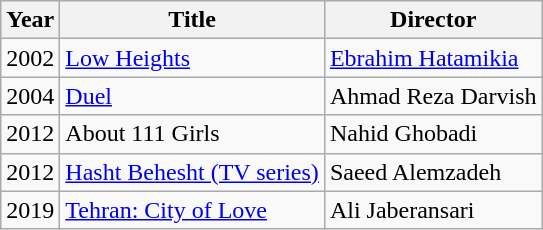<table class="wikitable">
<tr>
<th>Year</th>
<th>Title</th>
<th>Director</th>
</tr>
<tr>
<td>2002</td>
<td><a href='#'>Low Heights</a></td>
<td><a href='#'>Ebrahim Hatamikia</a></td>
</tr>
<tr>
<td>2004</td>
<td><a href='#'>Duel</a></td>
<td>Ahmad Reza Darvish</td>
</tr>
<tr>
<td>2012</td>
<td>About 111 Girls </td>
<td>Nahid Ghobadi</td>
</tr>
<tr>
<td>2012</td>
<td><a href='#'>Hasht Behesht (TV series)</a></td>
<td>Saeed Alemzadeh</td>
</tr>
<tr>
<td>2019</td>
<td><a href='#'>Tehran: City of Love</a></td>
<td>Ali Jaberansari</td>
</tr>
</table>
